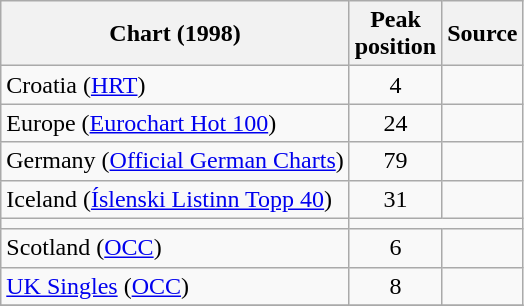<table class="wikitable sortable">
<tr>
<th>Chart (1998)</th>
<th>Peak<br>position</th>
<th>Source</th>
</tr>
<tr>
<td>Croatia (<a href='#'>HRT</a>)</td>
<td align="center">4</td>
<td></td>
</tr>
<tr>
<td>Europe (<a href='#'>Eurochart Hot 100</a>)</td>
<td align="center">24</td>
<td></td>
</tr>
<tr>
<td>Germany (<a href='#'>Official German Charts</a>)</td>
<td align="center">79</td>
<td></td>
</tr>
<tr>
<td>Iceland (<a href='#'>Íslenski Listinn Topp 40</a>)</td>
<td align="center">31</td>
<td></td>
</tr>
<tr>
<td></td>
</tr>
<tr>
<td>Scotland (<a href='#'>OCC</a>)</td>
<td align="center">6</td>
<td></td>
</tr>
<tr>
<td><a href='#'>UK Singles</a> (<a href='#'>OCC</a>)</td>
<td align="center">8</td>
<td></td>
</tr>
<tr>
</tr>
</table>
